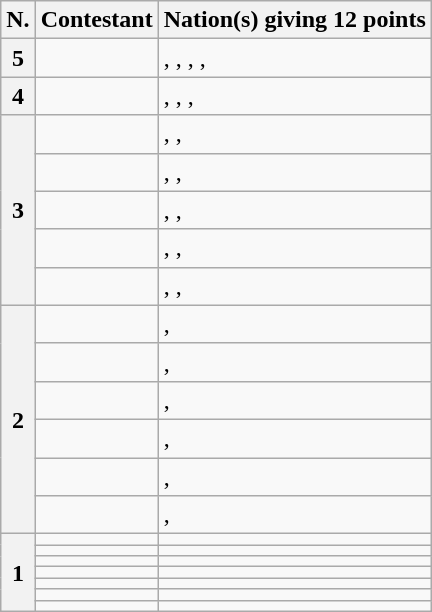<table class="wikitable plainrowheaders">
<tr>
<th scope="col">N.</th>
<th scope="col">Contestant</th>
<th scope="col">Nation(s) giving 12 points</th>
</tr>
<tr>
<th scope="row">5</th>
<td></td>
<td>, , , , </td>
</tr>
<tr>
<th scope="row">4</th>
<td></td>
<td>, , , </td>
</tr>
<tr>
<th scope="row" rowspan="5">3</th>
<td><strong></strong></td>
<td>, , </td>
</tr>
<tr>
<td></td>
<td>, , </td>
</tr>
<tr>
<td></td>
<td>, , </td>
</tr>
<tr>
<td></td>
<td>, , </td>
</tr>
<tr>
<td></td>
<td>, , </td>
</tr>
<tr>
<th scope="row" rowspan="6">2</th>
<td></td>
<td>, </td>
</tr>
<tr>
<td></td>
<td>, </td>
</tr>
<tr>
<td></td>
<td>, </td>
</tr>
<tr>
<td></td>
<td>, </td>
</tr>
<tr>
<td></td>
<td>, </td>
</tr>
<tr>
<td></td>
<td>, </td>
</tr>
<tr>
<th scope="row" rowspan="7">1</th>
<td></td>
<td></td>
</tr>
<tr>
<td></td>
<td></td>
</tr>
<tr>
<td></td>
<td></td>
</tr>
<tr>
<td></td>
<td></td>
</tr>
<tr>
<td></td>
<td></td>
</tr>
<tr>
<td></td>
<td></td>
</tr>
<tr>
<td></td>
<td></td>
</tr>
</table>
